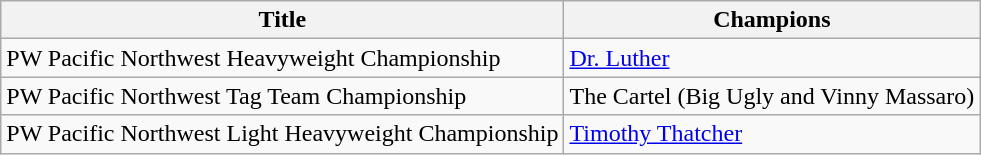<table class="wikitable">
<tr>
<th>Title</th>
<th>Champions</th>
</tr>
<tr>
<td>PW Pacific Northwest Heavyweight Championship</td>
<td><a href='#'>Dr. Luther</a></td>
</tr>
<tr>
<td>PW Pacific Northwest Tag Team Championship</td>
<td>The Cartel (Big Ugly and Vinny Massaro)</td>
</tr>
<tr>
<td>PW Pacific Northwest Light Heavyweight Championship</td>
<td><a href='#'>Timothy Thatcher</a></td>
</tr>
</table>
